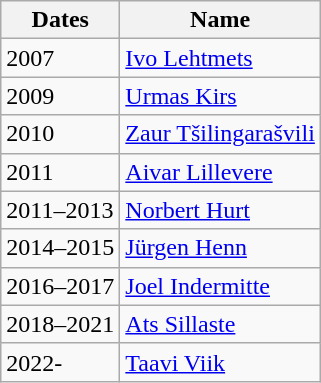<table class="wikitable">
<tr>
<th>Dates</th>
<th>Name</th>
</tr>
<tr>
<td>2007</td>
<td> <a href='#'>Ivo Lehtmets</a></td>
</tr>
<tr>
<td>2009</td>
<td> <a href='#'>Urmas Kirs</a></td>
</tr>
<tr>
<td>2010</td>
<td> <a href='#'>Zaur Tšilingarašvili</a></td>
</tr>
<tr>
<td>2011</td>
<td> <a href='#'>Aivar Lillevere</a></td>
</tr>
<tr>
<td>2011–2013</td>
<td> <a href='#'>Norbert Hurt</a></td>
</tr>
<tr>
<td>2014–2015</td>
<td> <a href='#'>Jürgen Henn</a></td>
</tr>
<tr>
<td>2016–2017</td>
<td> <a href='#'>Joel Indermitte</a></td>
</tr>
<tr>
<td>2018–2021</td>
<td> <a href='#'>Ats Sillaste</a></td>
</tr>
<tr>
<td>2022-</td>
<td> <a href='#'>Taavi Viik</a></td>
</tr>
</table>
